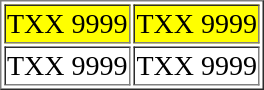<table border="1" style="margin:1em auto;">
<tr ---- size="40">
<td style="background:yellow; text-align:center; font-size: 14pt; color: black; ">TXX 9999</td>
<td style="background:yellow; text-align:center; font-size: 14pt; color: black">TXX 9999</td>
</tr>
<tr>
<td style="background:white; text-align:center; font-size: 14pt; color: black">TXX 9999</td>
<td style="background:white; text-align:center; font-size: 14pt; color: black">TXX 9999</td>
</tr>
</table>
